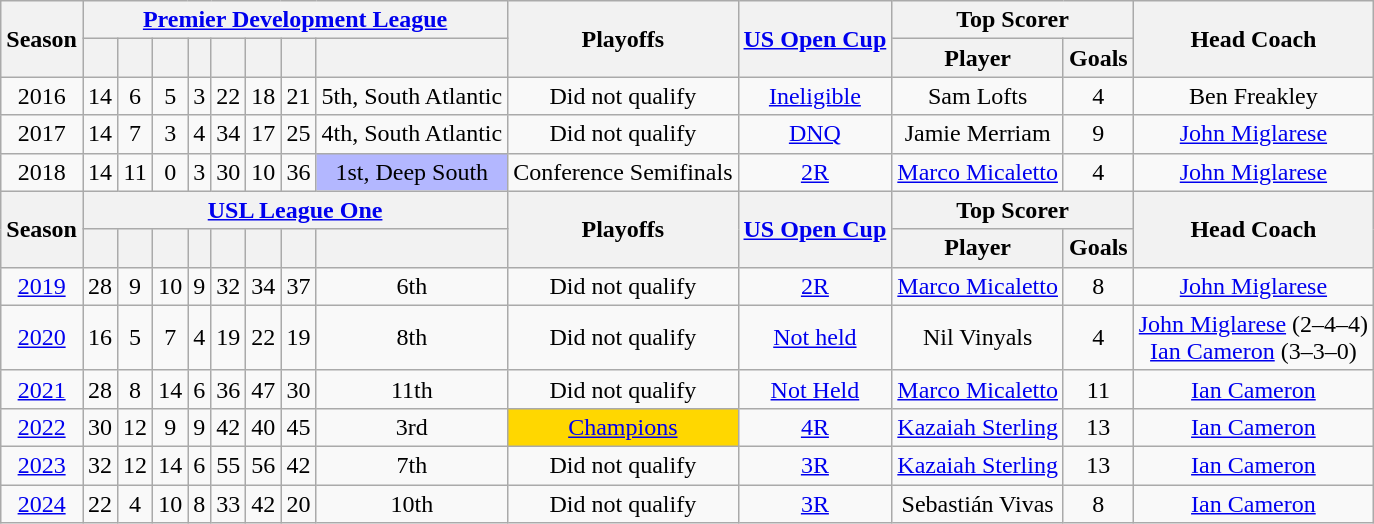<table class="wikitable" style="text-align: center">
<tr>
<th scope="col" rowspan="2">Season</th>
<th colspan=8 class="unsortable"><a href='#'>Premier Development League</a></th>
<th scope="col" rowspan="2" class="unsortable">Playoffs</th>
<th scope="col" rowspan="2" class="unsortable"><a href='#'>US Open Cup</a></th>
<th scope="col" colspan="2" class="unsortable">Top Scorer </th>
<th scope="col" rowspan="2" class="unsortable">Head Coach</th>
</tr>
<tr>
<th></th>
<th></th>
<th></th>
<th></th>
<th></th>
<th></th>
<th></th>
<th></th>
<th class="unsortable">Player</th>
<th class="unsortable">Goals</th>
</tr>
<tr>
<td>2016</td>
<td>14</td>
<td>6</td>
<td>5</td>
<td>3</td>
<td>22</td>
<td>18</td>
<td>21</td>
<td>5th, South Atlantic</td>
<td>Did not qualify</td>
<td><a href='#'>Ineligible</a></td>
<td> Sam Lofts</td>
<td>4</td>
<td> Ben Freakley</td>
</tr>
<tr>
<td>2017</td>
<td>14</td>
<td>7</td>
<td>3</td>
<td>4</td>
<td>34</td>
<td>17</td>
<td>25</td>
<td>4th, South Atlantic</td>
<td>Did not qualify</td>
<td><a href='#'>DNQ</a></td>
<td> Jamie Merriam</td>
<td>9</td>
<td> <a href='#'>John Miglarese</a></td>
</tr>
<tr>
<td>2018</td>
<td>14</td>
<td>11</td>
<td>0</td>
<td>3</td>
<td>30</td>
<td>10</td>
<td>36</td>
<td bgcolor="#b3b7ff">1st, Deep South</td>
<td>Conference Semifinals</td>
<td><a href='#'>2R</a></td>
<td> <a href='#'>Marco Micaletto</a></td>
<td>4</td>
<td> <a href='#'>John Miglarese</a></td>
</tr>
<tr>
<th scope="col" rowspan="2">Season</th>
<th colspan=8 class="unsortable"><a href='#'>USL League One</a></th>
<th scope="col" rowspan="2" class="unsortable">Playoffs</th>
<th scope="col" rowspan="2" class="unsortable"><a href='#'>US Open Cup</a></th>
<th scope="col" colspan="2" class="unsortable">Top Scorer </th>
<th scope="col" rowspan="2" class="unsortable">Head Coach</th>
</tr>
<tr>
<th></th>
<th></th>
<th></th>
<th></th>
<th></th>
<th></th>
<th></th>
<th></th>
<th class="unsortable">Player</th>
<th class="unsortable">Goals</th>
</tr>
<tr>
<td><a href='#'>2019</a></td>
<td>28</td>
<td>9</td>
<td>10</td>
<td>9</td>
<td>32</td>
<td>34</td>
<td>37</td>
<td>6th</td>
<td>Did not qualify</td>
<td><a href='#'>2R</a></td>
<td> <a href='#'>Marco Micaletto</a></td>
<td>8</td>
<td> <a href='#'>John Miglarese</a></td>
</tr>
<tr>
<td><a href='#'>2020</a></td>
<td>16</td>
<td>5</td>
<td>7</td>
<td>4</td>
<td>19</td>
<td>22</td>
<td>19</td>
<td>8th</td>
<td>Did not qualify</td>
<td><a href='#'>Not held</a></td>
<td> Nil Vinyals</td>
<td>4</td>
<td> <a href='#'>John Miglarese</a> (2–4–4)<br> <a href='#'>Ian Cameron</a> (3–3–0)</td>
</tr>
<tr>
<td><a href='#'>2021</a></td>
<td>28</td>
<td>8</td>
<td>14</td>
<td>6</td>
<td>36</td>
<td>47</td>
<td>30</td>
<td>11th</td>
<td>Did not qualify</td>
<td><a href='#'>Not Held</a></td>
<td> <a href='#'>Marco Micaletto</a></td>
<td>11</td>
<td> <a href='#'>Ian Cameron</a></td>
</tr>
<tr>
<td><a href='#'>2022</a></td>
<td>30</td>
<td>12</td>
<td>9</td>
<td>9</td>
<td>42</td>
<td>40</td>
<td>45</td>
<td>3rd</td>
<td bgcolor=gold><a href='#'>Champions</a></td>
<td><a href='#'>4R</a></td>
<td> <a href='#'>Kazaiah Sterling</a></td>
<td>13</td>
<td> <a href='#'>Ian Cameron</a></td>
</tr>
<tr>
<td><a href='#'>2023</a></td>
<td>32</td>
<td>12</td>
<td>14</td>
<td>6</td>
<td>55</td>
<td>56</td>
<td>42</td>
<td>7th</td>
<td>Did not qualify</td>
<td><a href='#'>3R</a></td>
<td> <a href='#'>Kazaiah Sterling</a></td>
<td>13</td>
<td> <a href='#'>Ian Cameron</a></td>
</tr>
<tr>
<td><a href='#'>2024</a></td>
<td>22</td>
<td>4</td>
<td>10</td>
<td>8</td>
<td>33</td>
<td>42</td>
<td>20</td>
<td>10th</td>
<td>Did not qualify</td>
<td><a href='#'>3R</a></td>
<td> Sebastián Vivas</td>
<td>8</td>
<td> <a href='#'>Ian Cameron</a></td>
</tr>
</table>
